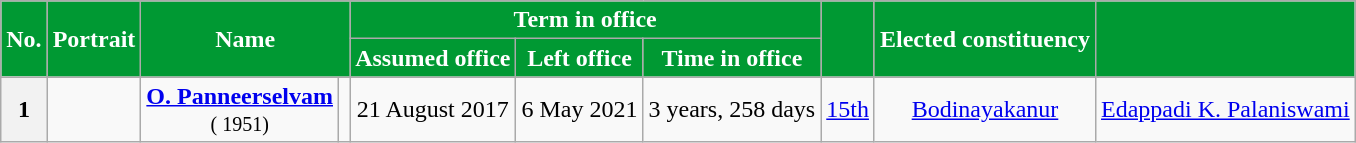<table class="wikitable sortable" style="text-align:center;">
<tr>
<th rowspan=2 style="background-color:#009933;color:white">No.</th>
<th rowspan=2 style="background-color:#009933;color:white">Portrait</th>
<th rowspan=2 colspan=2 style="background-color:#009933;color:white">Name<br></th>
<th colspan=3 style="background-color:#009933;color:white">Term in office</th>
<th rowspan=2 style="background-color:#009933;color:white"><a href='#'></a><br></th>
<th rowspan=2 style="background-color:#009933;color:white">Elected constituency</th>
<th rowspan=2 style="background-color:#009933;color:white"><a href='#'></a></th>
</tr>
<tr>
<th style="background-color:#009933;color:white">Assumed office</th>
<th style="background-color:#009933;color:white">Left office</th>
<th style="background-color:#009933;color:white">Time in office</th>
</tr>
<tr>
<th>1</th>
<td></td>
<td><strong><a href='#'>O. Panneerselvam</a></strong><br><small>( 1951)</small></td>
<td></td>
<td>21 August 2017</td>
<td>6 May 2021</td>
<td>3 years, 258 days</td>
<td><a href='#'>15th</a><br></td>
<td><a href='#'>Bodinayakanur</a></td>
<td><a href='#'>Edappadi K. Palaniswami</a></td>
</tr>
</table>
